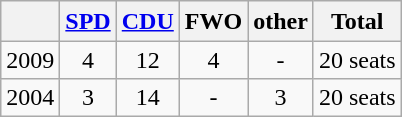<table class="wikitable" style="text-align:center">
<tr style="line-height:1.2">
<th> </th>
<th><a href='#'>SPD</a></th>
<th><a href='#'>CDU</a></th>
<th>FWO</th>
<th>other</th>
<th>Total</th>
</tr>
<tr>
<td>2009</td>
<td>4</td>
<td>12</td>
<td>4</td>
<td>-</td>
<td>20 seats</td>
</tr>
<tr>
<td>2004</td>
<td>3</td>
<td>14</td>
<td>-</td>
<td>3</td>
<td>20 seats</td>
</tr>
</table>
